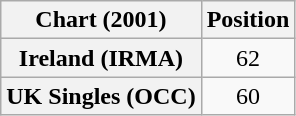<table class="wikitable sortable plainrowheaders" style="text-align:center">
<tr>
<th>Chart (2001)</th>
<th>Position</th>
</tr>
<tr>
<th scope="row">Ireland (IRMA)</th>
<td>62</td>
</tr>
<tr>
<th scope="row">UK Singles (OCC)</th>
<td>60</td>
</tr>
</table>
